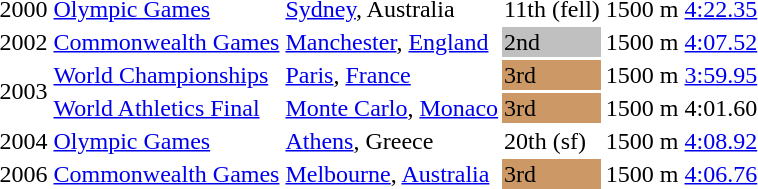<table>
<tr>
<td>2000</td>
<td><a href='#'>Olympic Games</a></td>
<td><a href='#'>Sydney</a>, Australia</td>
<td>11th (fell)</td>
<td>1500 m</td>
<td><a href='#'>4:22.35</a></td>
</tr>
<tr>
<td>2002</td>
<td><a href='#'>Commonwealth Games</a></td>
<td><a href='#'>Manchester</a>, <a href='#'>England</a></td>
<td bgcolor="silver">2nd</td>
<td>1500 m</td>
<td><a href='#'>4:07.52</a></td>
</tr>
<tr>
<td rowspan=2>2003</td>
<td><a href='#'>World Championships</a></td>
<td><a href='#'>Paris</a>, <a href='#'>France</a></td>
<td bgcolor="cc9966">3rd</td>
<td>1500 m</td>
<td><a href='#'>3:59.95</a></td>
</tr>
<tr>
<td><a href='#'>World Athletics Final</a></td>
<td><a href='#'>Monte Carlo</a>, <a href='#'>Monaco</a></td>
<td bgcolor="cc9966">3rd</td>
<td>1500 m</td>
<td>4:01.60</td>
</tr>
<tr>
<td>2004</td>
<td><a href='#'>Olympic Games</a></td>
<td><a href='#'>Athens</a>, Greece</td>
<td>20th (sf)</td>
<td>1500 m</td>
<td><a href='#'>4:08.92</a></td>
</tr>
<tr>
<td>2006</td>
<td><a href='#'>Commonwealth Games</a></td>
<td><a href='#'>Melbourne</a>, <a href='#'>Australia</a></td>
<td bgcolor="cc9966">3rd</td>
<td>1500 m</td>
<td><a href='#'>4:06.76</a></td>
</tr>
<tr>
</tr>
</table>
